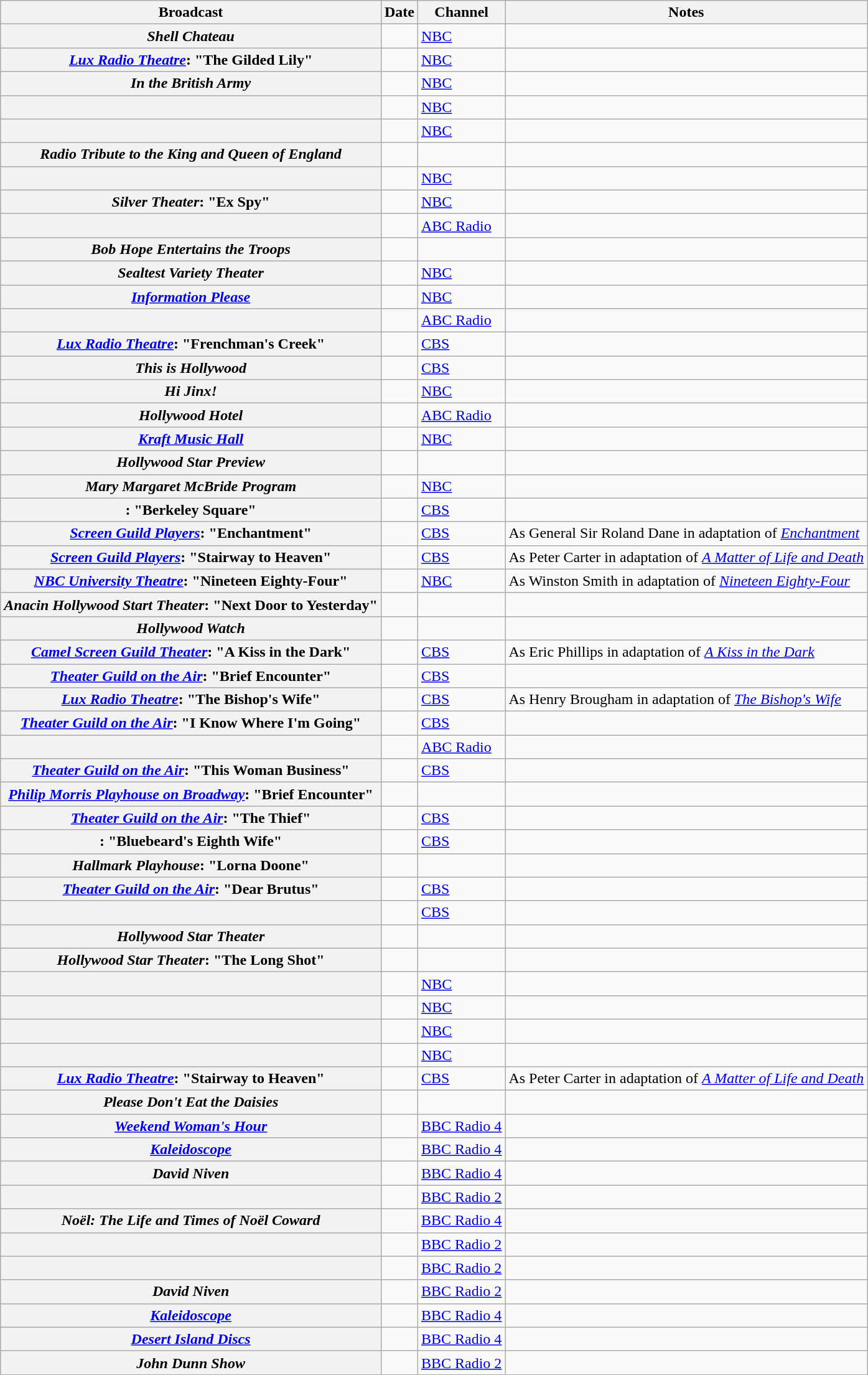<table class="wikitable plainrowheaders sortable" style="margin-right: 0;">
<tr>
<th scope="col">Broadcast</th>
<th scope="col">Date</th>
<th scope="col">Channel</th>
<th scope="col" class="unsortable">Notes</th>
</tr>
<tr>
<th scope="row"><em>Shell Chateau</em></th>
<td></td>
<td><a href='#'>NBC</a></td>
<td></td>
</tr>
<tr>
<th scope="row"><em><a href='#'>Lux Radio Theatre</a></em>: "The Gilded Lily"</th>
<td></td>
<td><a href='#'>NBC</a></td>
<td></td>
</tr>
<tr>
<th scope="row"><em>In the British Army</em></th>
<td></td>
<td><a href='#'>NBC</a></td>
<td></td>
</tr>
<tr>
<th scope="row"></th>
<td></td>
<td><a href='#'>NBC</a></td>
<td></td>
</tr>
<tr>
<th scope="row"></th>
<td></td>
<td><a href='#'>NBC</a></td>
<td></td>
</tr>
<tr>
<th scope="row"><em>Radio Tribute to the King and Queen of England</em></th>
<td></td>
<td></td>
<td></td>
</tr>
<tr>
<th scope="row"></th>
<td></td>
<td><a href='#'>NBC</a></td>
<td></td>
</tr>
<tr>
<th scope="row"><em>Silver Theater</em>: "Ex Spy"</th>
<td></td>
<td><a href='#'>NBC</a></td>
<td></td>
</tr>
<tr>
<th scope="row"></th>
<td></td>
<td><a href='#'>ABC Radio</a></td>
<td></td>
</tr>
<tr>
<th scope="row"><em>Bob Hope Entertains the Troops</em></th>
<td></td>
<td></td>
<td></td>
</tr>
<tr>
<th scope="row"><em>Sealtest Variety Theater</em></th>
<td></td>
<td><a href='#'>NBC</a></td>
<td></td>
</tr>
<tr>
<th scope="row"><em><a href='#'>Information Please</a></em></th>
<td></td>
<td><a href='#'>NBC</a></td>
<td></td>
</tr>
<tr>
<th scope="row"></th>
<td></td>
<td><a href='#'>ABC Radio</a></td>
<td></td>
</tr>
<tr>
<th scope="row"><em><a href='#'>Lux Radio Theatre</a></em>: "Frenchman's Creek"</th>
<td></td>
<td><a href='#'>CBS</a></td>
<td></td>
</tr>
<tr>
<th scope="row"><em>This is Hollywood</em></th>
<td></td>
<td><a href='#'>CBS</a></td>
<td></td>
</tr>
<tr>
<th scope="row"><em>Hi Jinx!</em></th>
<td></td>
<td><a href='#'>NBC</a></td>
<td></td>
</tr>
<tr>
<th scope="row"><em>Hollywood Hotel</em></th>
<td></td>
<td><a href='#'>ABC Radio</a></td>
<td></td>
</tr>
<tr>
<th scope="row"><em><a href='#'>Kraft Music Hall</a></em></th>
<td></td>
<td><a href='#'>NBC</a></td>
<td></td>
</tr>
<tr>
<th scope="row"><em>Hollywood Star Preview</em></th>
<td></td>
<td></td>
<td></td>
</tr>
<tr>
<th scope="row"><em>Mary Margaret McBride Program</em></th>
<td></td>
<td><a href='#'>NBC</a></td>
<td></td>
</tr>
<tr>
<th scope="row">: "Berkeley Square"</th>
<td></td>
<td><a href='#'>CBS</a></td>
<td></td>
</tr>
<tr>
<th scope="row"><em><a href='#'>Screen Guild Players</a></em>: "Enchantment"</th>
<td></td>
<td><a href='#'>CBS</a></td>
<td>As General Sir Roland Dane in adaptation of <em><a href='#'>Enchantment</a></em></td>
</tr>
<tr>
<th scope="row"><em><a href='#'>Screen Guild Players</a></em>: "Stairway to Heaven"</th>
<td></td>
<td><a href='#'>CBS</a></td>
<td>As Peter Carter in adaptation of <em><a href='#'>A Matter of Life and Death</a></em></td>
</tr>
<tr>
<th scope="row"><em><a href='#'>NBC University Theatre</a></em>: "Nineteen Eighty-Four"</th>
<td></td>
<td><a href='#'>NBC</a></td>
<td>As Winston Smith in adaptation of <em><a href='#'>Nineteen Eighty-Four</a></em></td>
</tr>
<tr>
<th scope="row"><em>Anacin Hollywood Start Theater</em>: "Next Door to Yesterday"</th>
<td></td>
<td></td>
<td></td>
</tr>
<tr>
<th scope="row"><em>Hollywood Watch</em></th>
<td></td>
<td></td>
<td></td>
</tr>
<tr>
<th scope="row"><em><a href='#'>Camel Screen Guild Theater</a></em>: "A Kiss in the Dark"</th>
<td></td>
<td><a href='#'>CBS</a></td>
<td>As Eric Phillips in adaptation of <em><a href='#'>A Kiss in the Dark</a></em></td>
</tr>
<tr>
<th scope="row"><em><a href='#'>Theater Guild on the Air</a></em>: "Brief Encounter"</th>
<td></td>
<td><a href='#'>CBS</a></td>
<td></td>
</tr>
<tr>
<th scope="row"><em><a href='#'>Lux Radio Theatre</a></em>: "The Bishop's Wife"</th>
<td></td>
<td><a href='#'>CBS</a></td>
<td>As Henry Brougham in adaptation of <em><a href='#'>The Bishop's Wife</a></em></td>
</tr>
<tr>
<th scope="row"><em><a href='#'>Theater Guild on the Air</a></em>: "I Know Where I'm Going"</th>
<td></td>
<td><a href='#'>CBS</a></td>
<td></td>
</tr>
<tr>
<th scope="row"></th>
<td></td>
<td><a href='#'>ABC Radio</a></td>
<td></td>
</tr>
<tr>
<th scope="row"><em><a href='#'>Theater Guild on the Air</a></em>: "This Woman Business"</th>
<td></td>
<td><a href='#'>CBS</a></td>
<td></td>
</tr>
<tr>
<th scope="row"><em><a href='#'>Philip Morris Playhouse on Broadway</a></em>: "Brief Encounter"</th>
<td></td>
<td></td>
<td></td>
</tr>
<tr>
<th scope="row"><em><a href='#'>Theater Guild on the Air</a></em>: "The Thief"</th>
<td></td>
<td><a href='#'>CBS</a></td>
<td></td>
</tr>
<tr>
<th scope="row">: "Bluebeard's Eighth Wife"</th>
<td></td>
<td><a href='#'>CBS</a></td>
<td></td>
</tr>
<tr>
<th scope="row"><em>Hallmark Playhouse</em>: "Lorna Doone"</th>
<td></td>
<td></td>
<td></td>
</tr>
<tr>
<th scope="row"><em><a href='#'>Theater Guild on the Air</a></em>: "Dear Brutus"</th>
<td></td>
<td><a href='#'>CBS</a></td>
<td></td>
</tr>
<tr>
<th scope="row"></th>
<td></td>
<td><a href='#'>CBS</a></td>
<td></td>
</tr>
<tr>
<th scope="row"><em>Hollywood Star Theater</em></th>
<td></td>
<td></td>
<td></td>
</tr>
<tr>
<th scope="row"><em>Hollywood Star Theater</em>: "The Long Shot"</th>
<td></td>
<td></td>
<td></td>
</tr>
<tr>
<th scope="row"></th>
<td></td>
<td><a href='#'>NBC</a></td>
<td></td>
</tr>
<tr>
<th scope="row"></th>
<td></td>
<td><a href='#'>NBC</a></td>
<td></td>
</tr>
<tr>
<th scope="row"></th>
<td></td>
<td><a href='#'>NBC</a></td>
<td></td>
</tr>
<tr>
<th scope="row"></th>
<td></td>
<td><a href='#'>NBC</a></td>
<td></td>
</tr>
<tr>
<th scope="row"><em><a href='#'>Lux Radio Theatre</a></em>: "Stairway to Heaven"</th>
<td></td>
<td><a href='#'>CBS</a></td>
<td>As Peter Carter in adaptation of <em><a href='#'>A Matter of Life and Death</a></em></td>
</tr>
<tr>
<th scope="row"><em>Please Don't Eat the Daisies</em></th>
<td></td>
<td></td>
<td></td>
</tr>
<tr>
<th scope="row"><em><a href='#'>Weekend Woman's Hour</a></em></th>
<td></td>
<td><a href='#'>BBC Radio 4</a></td>
<td></td>
</tr>
<tr>
<th scope="row"><em><a href='#'>Kaleidoscope</a></em></th>
<td></td>
<td><a href='#'>BBC Radio 4</a></td>
<td></td>
</tr>
<tr>
<th scope="row"><em>David Niven</em></th>
<td></td>
<td><a href='#'>BBC Radio 4</a></td>
<td></td>
</tr>
<tr>
<th scope="row"></th>
<td></td>
<td><a href='#'>BBC Radio 2</a></td>
<td></td>
</tr>
<tr>
<th scope="row"><em>Noël: The Life and Times of Noël Coward</em></th>
<td></td>
<td><a href='#'>BBC Radio 4</a></td>
<td></td>
</tr>
<tr>
<th scope="row"></th>
<td></td>
<td><a href='#'>BBC Radio 2</a></td>
<td></td>
</tr>
<tr>
<th scope="row"></th>
<td></td>
<td><a href='#'>BBC Radio 2</a></td>
<td></td>
</tr>
<tr>
<th scope="row"><em>David Niven</em></th>
<td></td>
<td><a href='#'>BBC Radio 2</a></td>
<td></td>
</tr>
<tr>
<th scope="row"><em><a href='#'>Kaleidoscope</a></em></th>
<td></td>
<td><a href='#'>BBC Radio 4</a></td>
<td></td>
</tr>
<tr>
<th scope="row"><em><a href='#'>Desert Island Discs</a></em></th>
<td></td>
<td><a href='#'>BBC Radio 4</a></td>
<td></td>
</tr>
<tr>
<th scope="row"><em>John Dunn Show</em></th>
<td></td>
<td><a href='#'>BBC Radio 2</a></td>
<td></td>
</tr>
</table>
